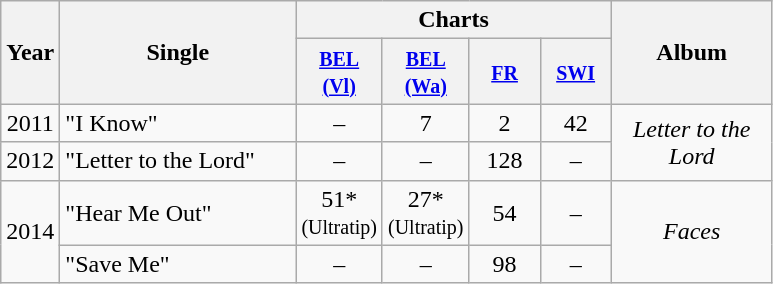<table class="wikitable">
<tr>
<th rowspan="2" style="text-align:center; width:10px;">Year</th>
<th rowspan="2" style="text-align:center; width:150px;">Single</th>
<th style="text-align:center;" colspan="4">Charts</th>
<th rowspan="2" style="text-align:center; width:100px;">Album</th>
</tr>
<tr>
<th width="40"><small><a href='#'>BEL<br>(Vl)</a></small></th>
<th width="40"><small><a href='#'>BEL<br>(Wa)</a><br></small></th>
<th width="40"><small><a href='#'>FR</a></small><br></th>
<th width="40"><small><a href='#'>SWI</a></small></th>
</tr>
<tr>
<td style="text-align:center;">2011</td>
<td>"I Know"</td>
<td style="text-align:center;">–</td>
<td style="text-align:center;">7</td>
<td style="text-align:center;">2</td>
<td style="text-align:center;">42</td>
<td style="text-align:center;" rowspan="2"><em>Letter to the Lord</em></td>
</tr>
<tr>
<td style="text-align:center;">2012</td>
<td>"Letter to the Lord"</td>
<td style="text-align:center;">–</td>
<td style="text-align:center;">–</td>
<td style="text-align:center;">128</td>
<td style="text-align:center;">–</td>
</tr>
<tr>
<td style="text-align:center;" rowspan="2">2014</td>
<td>"Hear Me Out"</td>
<td style="text-align:center;">51*<br><small>(Ultratip)</small></td>
<td style="text-align:center;">27*<br><small>(Ultratip)</small></td>
<td style="text-align:center;">54</td>
<td style="text-align:center;">–</td>
<td style="text-align:center;" rowspan="2"><em>Faces</em></td>
</tr>
<tr>
<td>"Save Me"</td>
<td style="text-align:center;">–</td>
<td style="text-align:center;">–</td>
<td style="text-align:center;">98</td>
<td style="text-align:center;">–</td>
</tr>
</table>
